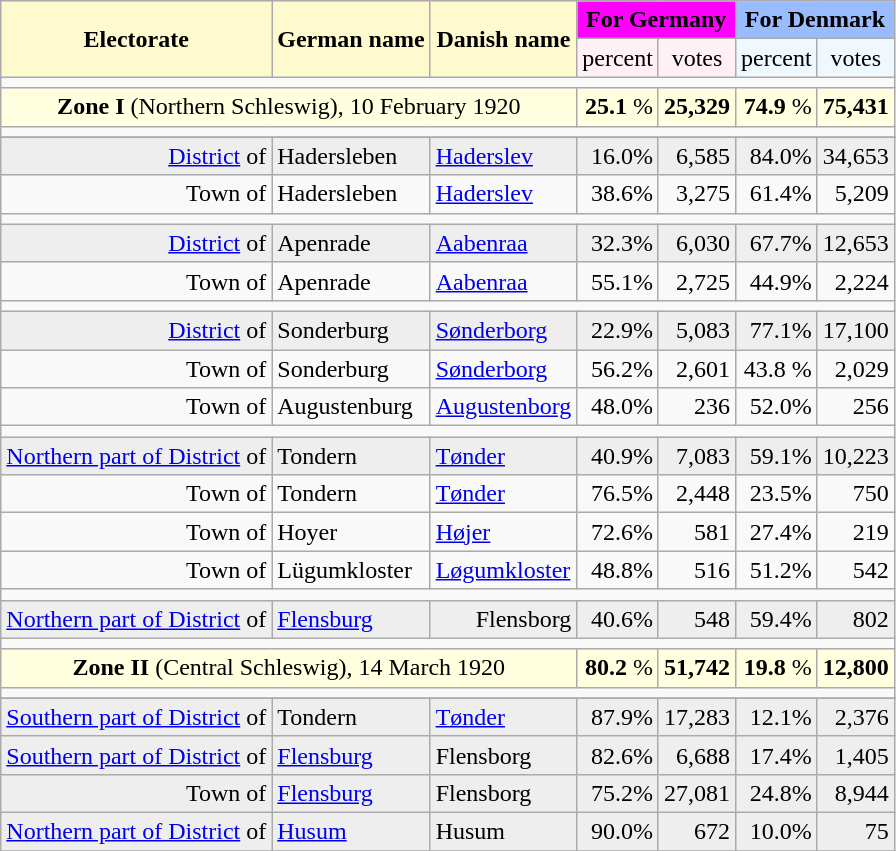<table class="wikitable" style="text-align:right; font-size:100%">
<tr style="text-align:center; background:lemonchiffon;">
<td rowspan="2"><strong>Electorate</strong></td>
<td rowspan="2"><strong>German name</strong></td>
<td rowspan="2"><strong>Danish name</strong></td>
<td colspan="2" style="background:magenta"><strong>For Germany</strong></td>
<td colspan="2" style="background:#99bbff"><strong>For Denmark</strong></td>
</tr>
<tr style="text-align:center">
<td style="background:lavenderblush">percent</td>
<td style="background:lavenderblush">votes</td>
<td style="background:aliceblue">percent</td>
<td style="background:aliceblue">votes</td>
</tr>
<tr>
<td colspan="7"></td>
</tr>
<tr style="background:lightyellow">
<td colspan="3" style="background:lightyellow; text-align:center"><strong>Zone I</strong> (Northern Schleswig),  10 February 1920</td>
<td><strong>25.1</strong> %</td>
<td><strong>25,329</strong></td>
<td><strong>74.9</strong> %</td>
<td><strong>75,431</strong></td>
</tr>
<tr>
<td colspan="7"></td>
</tr>
<tr>
</tr>
<tr style="background:#eeeeee;">
<td><a href='#'>District</a> of</td>
<td align=Left>Hadersleben</td>
<td align=Left><a href='#'>Haderslev</a></td>
<td>16.0%</td>
<td>6,585</td>
<td>84.0%</td>
<td>34,653</td>
</tr>
<tr>
<td>Town of</td>
<td align=Left>Hadersleben</td>
<td align=Left><a href='#'>Haderslev</a></td>
<td>38.6%</td>
<td>3,275</td>
<td>61.4%</td>
<td>5,209</td>
</tr>
<tr>
<td colspan="7"></td>
</tr>
<tr style="background:#eeeeee">
<td><a href='#'>District</a> of</td>
<td align=Left>Apenrade</td>
<td align=Left><a href='#'>Aabenraa</a></td>
<td>32.3%</td>
<td>6,030</td>
<td>67.7%</td>
<td>12,653</td>
</tr>
<tr>
<td>Town of</td>
<td align=Left>Apenrade</td>
<td align=Left><a href='#'>Aabenraa</a></td>
<td>55.1%</td>
<td>2,725</td>
<td>44.9%</td>
<td>2,224</td>
</tr>
<tr>
<td colspan="7"></td>
</tr>
<tr style="background:#eeeeee;">
<td><a href='#'>District</a> of</td>
<td align=Left>Sonderburg</td>
<td align=Left><a href='#'>Sønderborg</a></td>
<td>22.9%</td>
<td>5,083</td>
<td>77.1%</td>
<td>17,100</td>
</tr>
<tr>
<td>Town of</td>
<td align=Left>Sonderburg</td>
<td align=Left><a href='#'>Sønderborg</a></td>
<td>56.2%</td>
<td>2,601</td>
<td>43.8 %</td>
<td>2,029</td>
</tr>
<tr>
<td>Town of</td>
<td align=Left>Augustenburg</td>
<td align=Left><a href='#'>Augustenborg</a></td>
<td>48.0%</td>
<td>236</td>
<td>52.0%</td>
<td>256</td>
</tr>
<tr>
<td colspan="7"></td>
</tr>
<tr style="background:#eeeeee;">
<td><a href='#'>Northern part of District</a> of</td>
<td align=left>Tondern</td>
<td align=left><a href='#'>Tønder</a></td>
<td>40.9%</td>
<td>7,083</td>
<td>59.1%</td>
<td>10,223</td>
</tr>
<tr>
<td>Town of</td>
<td align=Left>Tondern</td>
<td align=Left><a href='#'>Tønder</a></td>
<td>76.5%</td>
<td>2,448</td>
<td>23.5%</td>
<td>750</td>
</tr>
<tr>
<td>Town of</td>
<td align=Left>Hoyer</td>
<td align=Left><a href='#'>Højer</a></td>
<td>72.6%</td>
<td>581</td>
<td>27.4%</td>
<td>219</td>
</tr>
<tr>
<td>Town of</td>
<td align=Left>Lügumkloster</td>
<td align=Left><a href='#'>Løgumkloster</a></td>
<td>48.8%</td>
<td>516</td>
<td>51.2%</td>
<td>542</td>
</tr>
<tr>
<td colspan="7"></td>
</tr>
<tr style="background:#eeeeee;">
<td><a href='#'>Northern part of District</a> of</td>
<td align=left><a href='#'>Flensburg</a></td>
<td>Flensborg</td>
<td>40.6%</td>
<td>548</td>
<td>59.4%</td>
<td>802</td>
</tr>
<tr>
<td colspan="7"></td>
</tr>
<tr style="background:lightyellow;">
<td colspan="3" style="text-align:center; "><strong>Zone II</strong> (Central Schleswig), 14 March 1920</td>
<td><strong>80.2</strong> %</td>
<td><strong>51,742</strong></td>
<td><strong>19.8</strong> %</td>
<td><strong>12,800</strong></td>
</tr>
<tr>
<td colspan="7"></td>
</tr>
<tr>
</tr>
<tr style="background:#eeeeee;">
<td><a href='#'>Southern part of District</a> of</td>
<td align=left>Tondern</td>
<td align=left><a href='#'>Tønder</a></td>
<td>87.9%</td>
<td>17,283</td>
<td>12.1%</td>
<td>2,376</td>
</tr>
<tr style="background:#eeeeee;">
<td><a href='#'>Southern part of District</a> of</td>
<td align=left><a href='#'>Flensburg</a></td>
<td align=left>Flensborg</td>
<td>82.6%</td>
<td>6,688</td>
<td>17.4%</td>
<td>1,405</td>
</tr>
<tr style="background:#eeeeee;">
<td>Town of</td>
<td align=left><a href='#'>Flensburg</a></td>
<td align=left>Flensborg</td>
<td>75.2%</td>
<td>27,081</td>
<td>24.8%</td>
<td>8,944</td>
</tr>
<tr style="background:#eeeeee;">
<td><a href='#'>Northern part of District</a> of</td>
<td align=left><a href='#'>Husum</a></td>
<td align=left>Husum</td>
<td>90.0%</td>
<td>672</td>
<td>10.0%</td>
<td>75</td>
</tr>
<tr>
</tr>
</table>
